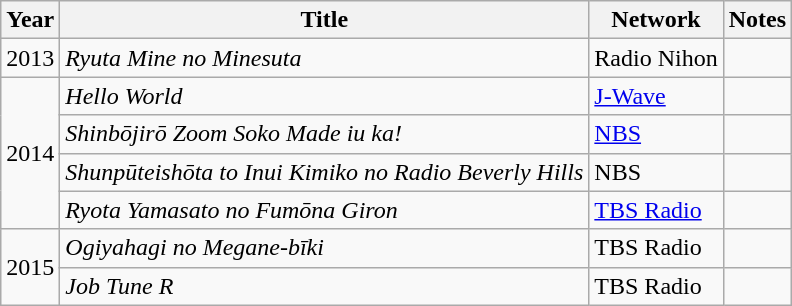<table class="wikitable">
<tr>
<th>Year</th>
<th>Title</th>
<th>Network</th>
<th>Notes</th>
</tr>
<tr>
<td>2013</td>
<td><em>Ryuta Mine no Minesuta</em></td>
<td>Radio Nihon</td>
<td></td>
</tr>
<tr>
<td rowspan="4">2014</td>
<td><em>Hello World</em></td>
<td><a href='#'>J-Wave</a></td>
<td></td>
</tr>
<tr>
<td><em>Shinbōjirō Zoom Soko Made iu ka!</em></td>
<td><a href='#'>NBS</a></td>
<td></td>
</tr>
<tr>
<td><em>Shunpūteishōta to Inui Kimiko no Radio Beverly Hills</em></td>
<td>NBS</td>
<td></td>
</tr>
<tr>
<td><em>Ryota Yamasato no Fumōna Giron</em></td>
<td><a href='#'>TBS Radio</a></td>
<td></td>
</tr>
<tr>
<td rowspan="2">2015</td>
<td><em>Ogiyahagi no Megane-bīki</em></td>
<td>TBS Radio</td>
<td></td>
</tr>
<tr>
<td><em>Job Tune R</em></td>
<td>TBS Radio</td>
<td></td>
</tr>
</table>
